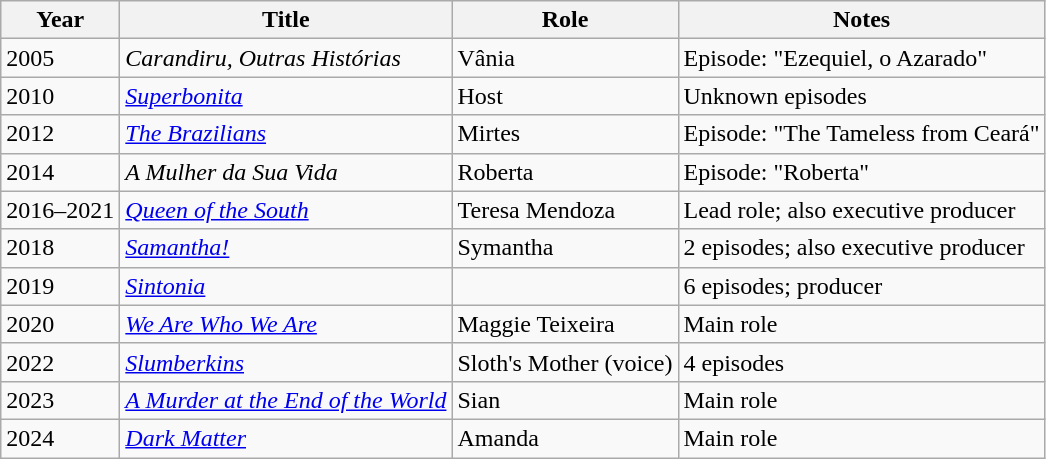<table class="wikitable sortable">
<tr>
<th>Year</th>
<th>Title</th>
<th>Role</th>
<th class="unsortable">Notes</th>
</tr>
<tr>
<td>2005</td>
<td><em>Carandiru, Outras Histórias</em></td>
<td>Vânia</td>
<td>Episode: "Ezequiel, o Azarado"</td>
</tr>
<tr>
<td>2010</td>
<td><em><a href='#'>Superbonita</a></em></td>
<td>Host</td>
<td>Unknown episodes</td>
</tr>
<tr>
<td>2012</td>
<td><em><a href='#'>The Brazilians</a></em></td>
<td>Mirtes</td>
<td>Episode: "The Tameless from Ceará"</td>
</tr>
<tr>
<td>2014</td>
<td><em>A Mulher da Sua Vida</em></td>
<td>Roberta</td>
<td>Episode: "Roberta"</td>
</tr>
<tr>
<td>2016–2021</td>
<td><em><a href='#'>Queen of the South</a></em></td>
<td>Teresa Mendoza</td>
<td>Lead role; also executive producer</td>
</tr>
<tr>
<td>2018</td>
<td><em><a href='#'>Samantha!</a></em></td>
<td>Symantha</td>
<td>2 episodes; also executive producer</td>
</tr>
<tr>
<td>2019</td>
<td><em><a href='#'>Sintonia</a></em></td>
<td></td>
<td>6 episodes; producer</td>
</tr>
<tr>
<td>2020</td>
<td><em><a href='#'>We Are Who We Are</a></em></td>
<td>Maggie Teixeira</td>
<td>Main role</td>
</tr>
<tr>
<td>2022</td>
<td><em><a href='#'>Slumberkins</a></em></td>
<td>Sloth's Mother (voice)</td>
<td>4 episodes</td>
</tr>
<tr>
<td>2023</td>
<td><em><a href='#'>A Murder at the End of the World</a></em></td>
<td>Sian</td>
<td>Main role</td>
</tr>
<tr>
<td>2024</td>
<td><em><a href='#'>Dark Matter</a></em></td>
<td>Amanda</td>
<td>Main role</td>
</tr>
</table>
